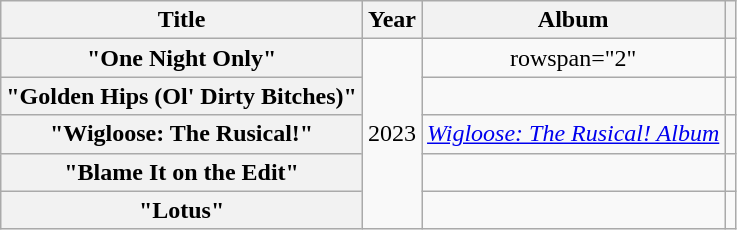<table class="wikitable plainrowheaders" style="text-align:center;">
<tr>
<th class="unsortable" scope="col">Title</th>
<th class="unsortable" scope="col">Year</th>
<th class="unsortable" scope="col">Album</th>
<th class="unsortable" scope="col"></th>
</tr>
<tr>
<th scope="row">"One Night Only" <br></th>
<td rowspan="5">2023</td>
<td>rowspan="2" </td>
<td style="text-align: center;"></td>
</tr>
<tr>
<th scope="row">"Golden Hips (Ol' Dirty Bitches)" <br></th>
<td style="text-align: center;"></td>
</tr>
<tr>
<th scope="row">"Wigloose: The Rusical!" <br></th>
<td><em><a href='#'>Wigloose: The Rusical! Album</a></em></td>
<td style="text-align: center;"></td>
</tr>
<tr>
<th scope="row">"Blame It on the Edit" <br></th>
<td></td>
<td style="text-align: center;"></td>
</tr>
<tr>
<th scope="row">"Lotus"</th>
<td></td>
<td style="text-align: center;"></td>
</tr>
</table>
